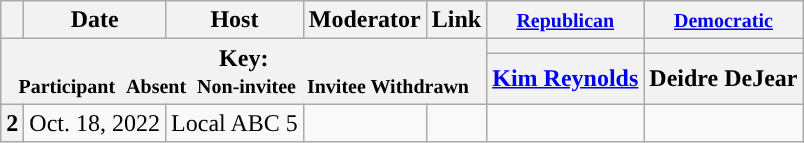<table class="wikitable" style="text-align:center;">
<tr>
<th scope="col"></th>
<th scope="col">Date</th>
<th scope="col">Host</th>
<th scope="col">Moderator</th>
<th scope="col">Link</th>
<th scope="col"><small><a href='#'>Republican</a></small></th>
<th scope="col"><small><a href='#'>Democratic</a></small></th>
</tr>
<tr>
<th colspan="5" rowspan="2">Key:<br> <small>Participant </small>  <small>Absent </small>  <small>Non-invitee </small>  <small>Invitee  Withdrawn</small></th>
<th scope="col" style="background:"></th>
<th scope="col" style="background:"></th>
</tr>
<tr>
<th scope="col"><a href='#'>Kim Reynolds</a></th>
<th scope="col">Deidre DeJear</th>
</tr>
<tr>
<th scope="row">2</th>
<td style="white-space:nowrap;">Oct. 18, 2022</td>
<td style="white-space:nowrap;">Local ABC 5</td>
<td style="white-space:nowrap;"></td>
<td style="white-space:nowrap;"></td>
<td></td>
<td></td>
</tr>
</table>
